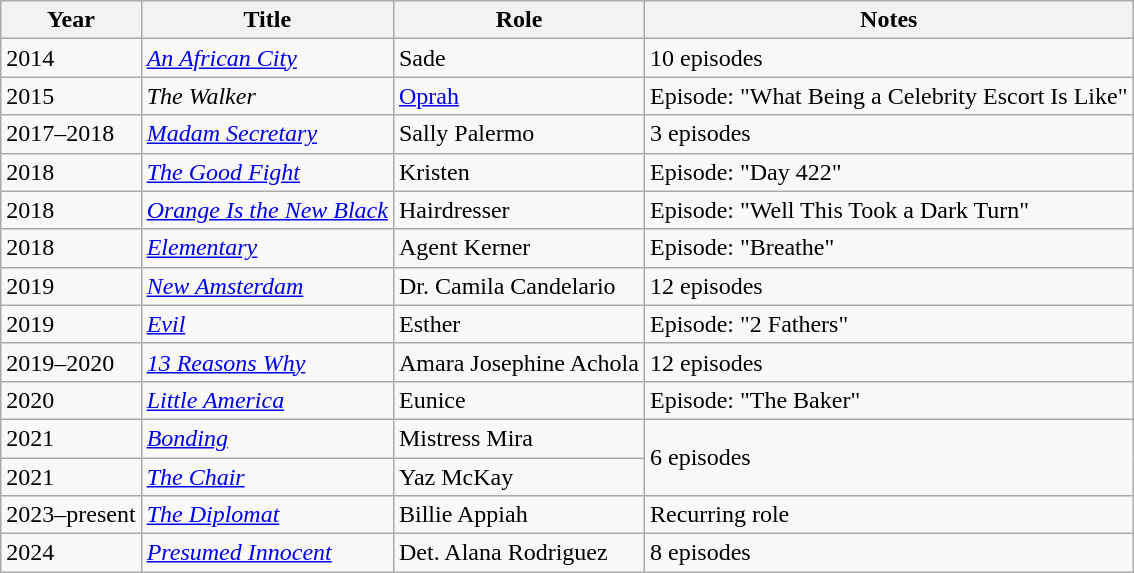<table class="wikitable sortable">
<tr>
<th>Year</th>
<th>Title</th>
<th>Role</th>
<th>Notes</th>
</tr>
<tr>
<td>2014</td>
<td><em><a href='#'>An African City</a></em></td>
<td>Sade</td>
<td>10 episodes</td>
</tr>
<tr>
<td>2015</td>
<td><em>The Walker</em></td>
<td><a href='#'>Oprah</a></td>
<td>Episode: "What Being a Celebrity Escort Is Like"</td>
</tr>
<tr>
<td>2017–2018</td>
<td><a href='#'><em>Madam Secretary</em></a></td>
<td>Sally Palermo</td>
<td>3 episodes</td>
</tr>
<tr>
<td>2018</td>
<td><em><a href='#'>The Good Fight</a></em></td>
<td>Kristen</td>
<td>Episode: "Day 422"</td>
</tr>
<tr>
<td>2018</td>
<td><em><a href='#'>Orange Is the New Black</a></em></td>
<td>Hairdresser</td>
<td>Episode: "Well This Took a Dark Turn"</td>
</tr>
<tr>
<td>2018</td>
<td><a href='#'><em>Elementary</em></a></td>
<td>Agent Kerner</td>
<td>Episode: "Breathe"</td>
</tr>
<tr>
<td>2019</td>
<td><a href='#'><em>New Amsterdam</em></a></td>
<td>Dr. Camila Candelario</td>
<td>12 episodes</td>
</tr>
<tr>
<td>2019</td>
<td><a href='#'><em>Evil</em></a></td>
<td>Esther</td>
<td>Episode: "2 Fathers"</td>
</tr>
<tr>
<td>2019–2020</td>
<td><em><a href='#'>13 Reasons Why</a></em></td>
<td>Amara Josephine Achola</td>
<td>12 episodes</td>
</tr>
<tr>
<td>2020</td>
<td><a href='#'><em>Little America</em></a></td>
<td>Eunice</td>
<td>Episode: "The Baker"</td>
</tr>
<tr>
<td>2021</td>
<td><a href='#'><em>Bonding</em></a></td>
<td>Mistress Mira</td>
<td rowspan="2">6 episodes</td>
</tr>
<tr>
<td>2021</td>
<td><a href='#'><em>The Chair</em></a></td>
<td>Yaz McKay</td>
</tr>
<tr>
<td>2023–present</td>
<td><em><a href='#'>The Diplomat</a></em></td>
<td>Billie Appiah</td>
<td>Recurring role</td>
</tr>
<tr>
<td>2024</td>
<td><em><a href='#'>Presumed Innocent</a></em></td>
<td>Det. Alana Rodriguez</td>
<td>8 episodes</td>
</tr>
</table>
